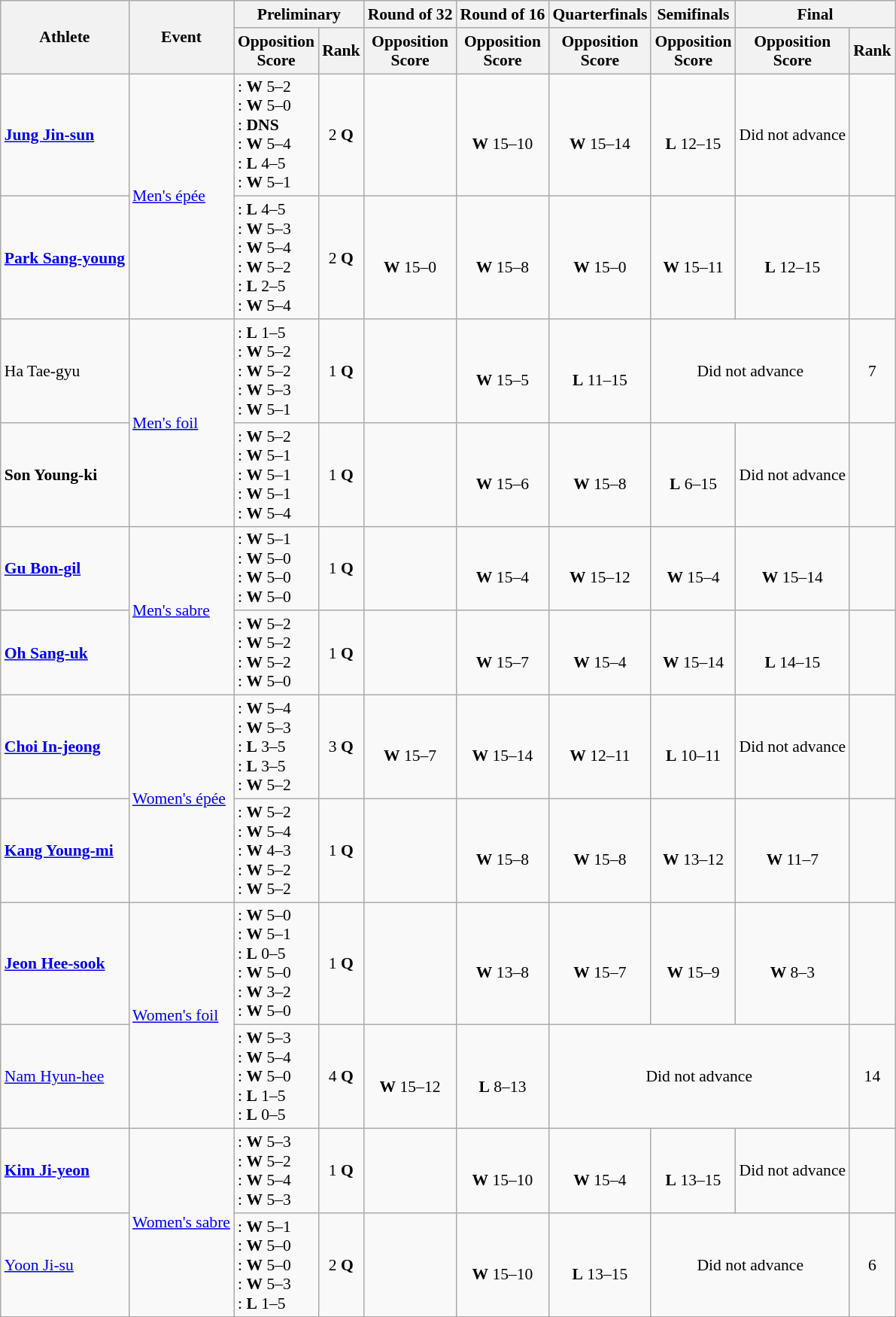<table class=wikitable style=font-size:90%;text-align:center>
<tr>
<th rowspan="2">Athlete</th>
<th rowspan="2">Event</th>
<th colspan="2">Preliminary</th>
<th>Round of 32</th>
<th>Round of 16</th>
<th>Quarterfinals</th>
<th>Semifinals</th>
<th colspan="2">Final</th>
</tr>
<tr>
<th>Opposition<br>Score</th>
<th>Rank</th>
<th>Opposition<br>Score</th>
<th>Opposition<br>Score</th>
<th>Opposition<br>Score</th>
<th>Opposition<br>Score</th>
<th>Opposition<br>Score</th>
<th>Rank</th>
</tr>
<tr>
<td align=left><strong><a href='#'>Jung Jin-sun</a></strong></td>
<td align=left rowspan=2><a href='#'>Men's épée</a></td>
<td align=left>: <strong>W</strong> 5–2<br>: <strong>W</strong> 5–0<br>: <strong>DNS</strong><br>: <strong>W</strong> 5–4<br>: <strong>L</strong> 4–5<br>: <strong>W</strong> 5–1</td>
<td>2 <strong>Q</strong></td>
<td></td>
<td><br><strong>W</strong> 15–10</td>
<td><br><strong>W</strong> 15–14</td>
<td><br><strong>L</strong> 12–15</td>
<td>Did not advance</td>
<td></td>
</tr>
<tr>
<td align=left><strong><a href='#'>Park Sang-young</a></strong></td>
<td align=left>: <strong>L</strong> 4–5<br>: <strong>W</strong> 5–3<br>: <strong>W</strong> 5–4<br>: <strong>W</strong> 5–2<br>: <strong>L</strong> 2–5<br>: <strong>W</strong> 5–4</td>
<td>2 <strong>Q</strong></td>
<td><br><strong>W</strong> 15–0</td>
<td><br><strong>W</strong> 15–8</td>
<td><br><strong>W</strong> 15–0</td>
<td><br><strong>W</strong> 15–11</td>
<td><br><strong>L</strong> 12–15</td>
<td></td>
</tr>
<tr>
<td align=left>Ha Tae-gyu</td>
<td align=left rowspan=2><a href='#'>Men's foil</a></td>
<td align=left>: <strong>L</strong> 1–5<br>: <strong>W</strong> 5–2<br>: <strong>W</strong> 5–2<br>: <strong>W</strong> 5–3<br>: <strong>W</strong> 5–1</td>
<td>1 <strong>Q</strong></td>
<td></td>
<td><br><strong>W</strong> 15–5</td>
<td><br><strong>L</strong> 11–15</td>
<td colspan=2>Did not advance</td>
<td>7</td>
</tr>
<tr>
<td align=left><strong>Son Young-ki</strong></td>
<td align=left>: <strong>W</strong> 5–2<br>: <strong>W</strong> 5–1<br>: <strong>W</strong> 5–1<br>: <strong>W</strong> 5–1<br>: <strong>W</strong> 5–4</td>
<td>1 <strong>Q</strong></td>
<td></td>
<td><br><strong>W</strong> 15–6</td>
<td><br><strong>W</strong> 15–8</td>
<td><br><strong>L</strong> 6–15</td>
<td>Did not advance</td>
<td></td>
</tr>
<tr>
<td align=left><strong><a href='#'>Gu Bon-gil</a></strong></td>
<td align=left rowspan=2><a href='#'>Men's sabre</a></td>
<td align=left>: <strong>W</strong> 5–1<br>: <strong>W</strong> 5–0<br>: <strong>W</strong> 5–0<br>: <strong>W</strong> 5–0</td>
<td>1 <strong>Q</strong></td>
<td></td>
<td><br><strong>W</strong> 15–4</td>
<td><br><strong>W</strong> 15–12</td>
<td><br><strong>W</strong> 15–4</td>
<td><br><strong>W</strong> 15–14</td>
<td></td>
</tr>
<tr>
<td align=left><strong><a href='#'>Oh Sang-uk</a></strong></td>
<td align=left>: <strong>W</strong> 5–2<br>: <strong>W</strong> 5–2<br>: <strong>W</strong> 5–2<br>: <strong>W</strong> 5–0</td>
<td>1 <strong>Q</strong></td>
<td></td>
<td><br><strong>W</strong> 15–7</td>
<td><br><strong>W</strong> 15–4</td>
<td><br><strong>W</strong> 15–14</td>
<td><br><strong>L</strong> 14–15</td>
<td></td>
</tr>
<tr>
<td align=left><strong><a href='#'>Choi In-jeong</a></strong></td>
<td align=left rowspan=2><a href='#'>Women's épée</a></td>
<td align=left>: <strong>W</strong> 5–4<br>: <strong>W</strong> 5–3<br>: <strong>L</strong> 3–5<br>: <strong>L</strong> 3–5<br>: <strong>W</strong> 5–2</td>
<td>3 <strong>Q</strong></td>
<td><br><strong>W</strong> 15–7</td>
<td><br><strong>W</strong> 15–14</td>
<td><br><strong>W</strong> 12–11</td>
<td><br><strong>L</strong> 10–11</td>
<td>Did not advance</td>
<td></td>
</tr>
<tr>
<td align=left><strong><a href='#'>Kang Young-mi</a></strong></td>
<td align=left>: <strong>W</strong> 5–2<br>: <strong>W</strong> 5–4<br>: <strong>W</strong> 4–3<br>: <strong>W</strong> 5–2<br>: <strong>W</strong> 5–2</td>
<td>1 <strong>Q</strong></td>
<td></td>
<td><br><strong>W</strong> 15–8</td>
<td><br><strong>W</strong> 15–8</td>
<td><br><strong>W</strong> 13–12</td>
<td><br><strong>W</strong> 11–7</td>
<td></td>
</tr>
<tr>
<td align=left><strong><a href='#'>Jeon Hee-sook</a></strong></td>
<td align=left rowspan=2><a href='#'>Women's foil</a></td>
<td align=left>: <strong>W</strong> 5–0<br>: <strong>W</strong> 5–1<br>: <strong>L</strong> 0–5<br>: <strong>W</strong> 5–0<br>: <strong>W</strong> 3–2<br>: <strong>W</strong> 5–0</td>
<td>1 <strong>Q</strong></td>
<td></td>
<td><br><strong>W</strong> 13–8</td>
<td><br><strong>W</strong> 15–7</td>
<td><br><strong>W</strong> 15–9</td>
<td><br><strong>W</strong> 8–3</td>
<td></td>
</tr>
<tr>
<td align=left><a href='#'>Nam Hyun-hee</a></td>
<td align=left>: <strong>W</strong> 5–3<br>: <strong>W</strong> 5–4<br>: <strong>W</strong> 5–0<br>: <strong>L</strong> 1–5<br>: <strong>L</strong> 0–5</td>
<td>4 <strong>Q</strong></td>
<td><br><strong>W</strong> 15–12</td>
<td><br><strong>L</strong> 8–13</td>
<td colspan=3>Did not advance</td>
<td>14</td>
</tr>
<tr>
<td align=left><strong><a href='#'>Kim Ji-yeon</a></strong></td>
<td align=left rowspan=2><a href='#'>Women's sabre</a></td>
<td align=left>: <strong>W</strong> 5–3<br>: <strong>W</strong> 5–2<br>: <strong>W</strong> 5–4<br>: <strong>W</strong> 5–3</td>
<td>1 <strong>Q</strong></td>
<td></td>
<td><br><strong>W</strong> 15–10</td>
<td><br><strong>W</strong> 15–4</td>
<td><br><strong>L</strong> 13–15</td>
<td>Did not advance</td>
<td></td>
</tr>
<tr>
<td align=left><a href='#'>Yoon Ji-su</a></td>
<td align=left>: <strong>W</strong> 5–1<br>: <strong>W</strong> 5–0<br>: <strong>W</strong> 5–0<br>: <strong>W</strong> 5–3<br>: <strong>L</strong> 1–5</td>
<td>2 <strong>Q</strong></td>
<td></td>
<td><br><strong>W</strong> 15–10</td>
<td><br><strong>L</strong> 13–15</td>
<td colspan=2>Did not advance</td>
<td>6</td>
</tr>
</table>
